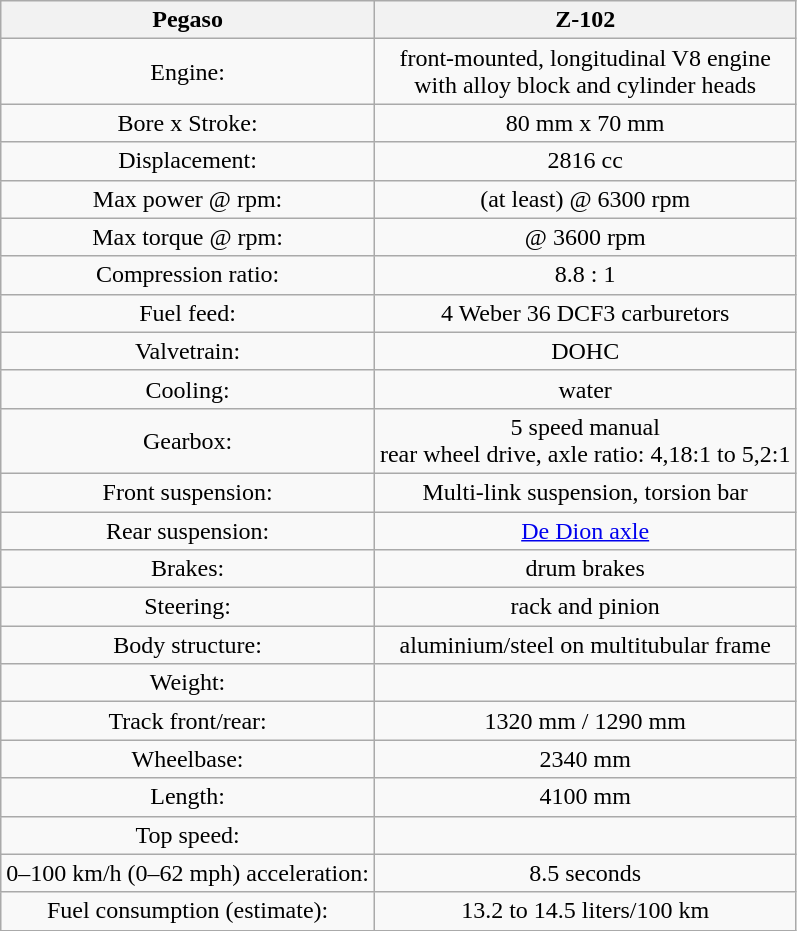<table class="wikitable" border="1" style="text-align:center">
<tr>
<th>Pegaso</th>
<th>Z-102</th>
</tr>
<tr>
<td>Engine:</td>
<td>front-mounted, longitudinal V8 engine<br>with alloy block and cylinder heads</td>
</tr>
<tr>
<td>Bore x Stroke:</td>
<td>80 mm x 70 mm</td>
</tr>
<tr>
<td>Displacement:</td>
<td>2816 cc</td>
</tr>
<tr>
<td>Max power @ rpm:</td>
<td> (at least) @ 6300 rpm</td>
</tr>
<tr>
<td>Max torque @ rpm:</td>
<td> @ 3600 rpm</td>
</tr>
<tr>
<td>Compression ratio:</td>
<td>8.8 : 1</td>
</tr>
<tr>
<td>Fuel feed:</td>
<td>4 Weber 36 DCF3 carburetors</td>
</tr>
<tr>
<td>Valvetrain:</td>
<td>DOHC</td>
</tr>
<tr>
<td>Cooling:</td>
<td>water</td>
</tr>
<tr>
<td>Gearbox:</td>
<td>5 speed manual<br>rear wheel drive, axle ratio: 4,18:1 to 5,2:1</td>
</tr>
<tr>
<td>Front suspension:</td>
<td>Multi-link suspension, torsion bar</td>
</tr>
<tr>
<td>Rear suspension:</td>
<td><a href='#'>De Dion axle</a></td>
</tr>
<tr>
<td>Brakes:</td>
<td>drum brakes</td>
</tr>
<tr>
<td>Steering:</td>
<td>rack and pinion</td>
</tr>
<tr>
<td>Body structure:</td>
<td>aluminium/steel on multitubular frame</td>
</tr>
<tr>
<td>Weight:</td>
<td></td>
</tr>
<tr>
<td>Track front/rear:</td>
<td>1320 mm / 1290 mm</td>
</tr>
<tr>
<td>Wheelbase:</td>
<td>2340 mm</td>
</tr>
<tr>
<td>Length:</td>
<td>4100 mm</td>
</tr>
<tr>
<td>Top speed:</td>
<td></td>
</tr>
<tr>
<td>0–100 km/h (0–62 mph) acceleration:</td>
<td>8.5 seconds</td>
</tr>
<tr>
<td>Fuel consumption (estimate):</td>
<td>13.2 to 14.5 liters/100 km</td>
</tr>
</table>
